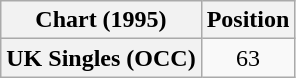<table class="wikitable plainrowheaders" style="text-align:center">
<tr>
<th>Chart (1995)</th>
<th>Position</th>
</tr>
<tr>
<th scope="row">UK Singles (OCC)</th>
<td>63</td>
</tr>
</table>
